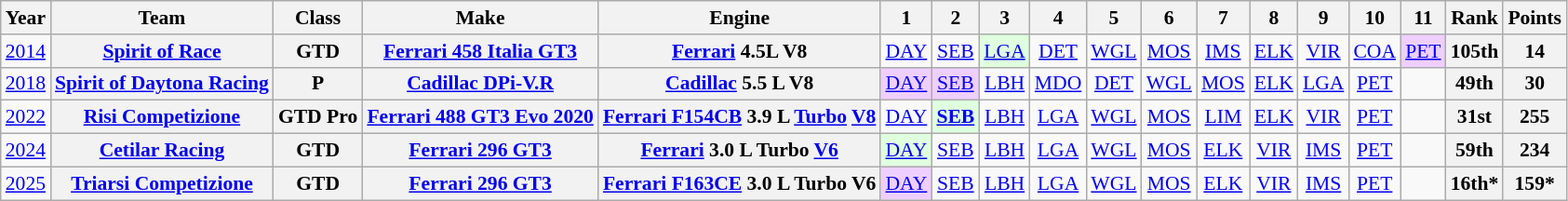<table class="wikitable" style="text-align:center; font-size:90%">
<tr>
<th>Year</th>
<th>Team</th>
<th>Class</th>
<th>Make</th>
<th>Engine</th>
<th>1</th>
<th>2</th>
<th>3</th>
<th>4</th>
<th>5</th>
<th>6</th>
<th>7</th>
<th>8</th>
<th>9</th>
<th>10</th>
<th>11</th>
<th>Rank</th>
<th>Points</th>
</tr>
<tr>
<td><a href='#'>2014</a></td>
<th><a href='#'>Spirit of Race</a></th>
<th>GTD</th>
<th><a href='#'>Ferrari 458 Italia GT3</a></th>
<th><a href='#'>Ferrari</a> 4.5L V8</th>
<td><a href='#'>DAY</a></td>
<td><a href='#'>SEB</a></td>
<td style="background:#DFFFDF;"><a href='#'>LGA</a><br></td>
<td><a href='#'>DET</a></td>
<td><a href='#'>WGL</a></td>
<td><a href='#'>MOS</a></td>
<td><a href='#'>IMS</a></td>
<td><a href='#'>ELK</a></td>
<td><a href='#'>VIR</a></td>
<td><a href='#'>COA</a></td>
<td style="background:#EFCFFF;"><a href='#'>PET</a><br></td>
<th>105th</th>
<th>14</th>
</tr>
<tr>
<td><a href='#'>2018</a></td>
<th><a href='#'>Spirit of Daytona Racing</a></th>
<th>P</th>
<th><a href='#'>Cadillac DPi-V.R</a></th>
<th><a href='#'>Cadillac</a> 5.5 L V8</th>
<td style="background:#EFCFFF;"><a href='#'>DAY</a><br></td>
<td style="background:#EFCFFF;"><a href='#'>SEB</a> <br></td>
<td><a href='#'>LBH</a></td>
<td><a href='#'>MDO</a></td>
<td><a href='#'>DET</a></td>
<td><a href='#'>WGL</a></td>
<td><a href='#'>MOS</a></td>
<td><a href='#'>ELK</a></td>
<td><a href='#'>LGA</a></td>
<td><a href='#'>PET</a></td>
<td></td>
<th>49th</th>
<th>30</th>
</tr>
<tr>
<td><a href='#'>2022</a></td>
<th><a href='#'>Risi Competizione</a></th>
<th>GTD Pro</th>
<th><a href='#'>Ferrari 488 GT3 Evo 2020</a></th>
<th><a href='#'>Ferrari F154CB</a> 3.9 L <a href='#'>Turbo</a> <a href='#'>V8</a></th>
<td><a href='#'>DAY</a></td>
<td style="background:#DFFFDF;"><strong><a href='#'>SEB</a></strong><br></td>
<td><a href='#'>LBH</a></td>
<td><a href='#'>LGA</a></td>
<td><a href='#'>WGL</a></td>
<td><a href='#'>MOS</a></td>
<td><a href='#'>LIM</a></td>
<td><a href='#'>ELK</a></td>
<td><a href='#'>VIR</a></td>
<td><a href='#'>PET</a></td>
<td></td>
<th>31st</th>
<th>255</th>
</tr>
<tr>
<td><a href='#'>2024</a></td>
<th><a href='#'>Cetilar Racing</a></th>
<th>GTD</th>
<th><a href='#'>Ferrari 296 GT3</a></th>
<th><a href='#'>Ferrari</a> 3.0 L Turbo <a href='#'>V6</a></th>
<td style="background:#DFFFDF;"><a href='#'>DAY</a><br></td>
<td><a href='#'>SEB</a></td>
<td><a href='#'>LBH</a></td>
<td><a href='#'>LGA</a></td>
<td><a href='#'>WGL</a></td>
<td><a href='#'>MOS</a></td>
<td><a href='#'>ELK</a></td>
<td><a href='#'>VIR</a></td>
<td><a href='#'>IMS</a></td>
<td><a href='#'>PET</a></td>
<td></td>
<th>59th</th>
<th>234</th>
</tr>
<tr>
<td><a href='#'>2025</a></td>
<th><a href='#'>Triarsi Competizione</a></th>
<th>GTD</th>
<th><a href='#'>Ferrari 296 GT3</a></th>
<th><a href='#'>Ferrari F163CE</a> 3.0 L Turbo V6</th>
<td style="background:#EFCFFF;"><a href='#'>DAY</a><br></td>
<td><a href='#'>SEB</a></td>
<td><a href='#'>LBH</a></td>
<td><a href='#'>LGA</a></td>
<td><a href='#'>WGL</a></td>
<td><a href='#'>MOS</a></td>
<td><a href='#'>ELK</a></td>
<td><a href='#'>VIR</a></td>
<td><a href='#'>IMS</a></td>
<td><a href='#'>PET</a></td>
<td></td>
<th>16th*</th>
<th>159*</th>
</tr>
</table>
